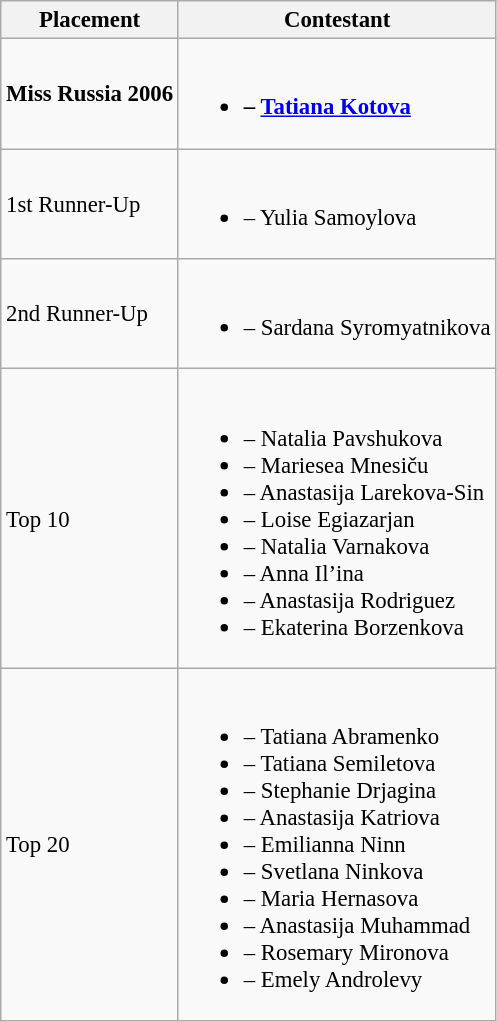<table class="wikitable sortable" style="font-size: 95%;">
<tr>
<th>Placement</th>
<th>Contestant</th>
</tr>
<tr>
<td><strong>Miss Russia 2006</strong></td>
<td><br><ul><li><strong> – <a href='#'>Tatiana Kotova</a></strong></li></ul></td>
</tr>
<tr>
<td>1st Runner-Up</td>
<td><br><ul><li> – Yulia Samoylova</li></ul></td>
</tr>
<tr>
<td>2nd Runner-Up</td>
<td><br><ul><li> – Sardana Syromyatnikova</li></ul></td>
</tr>
<tr>
<td>Top 10</td>
<td><br><ul><li> – Natalia Pavshukova</li><li> – Mariesea Mnesiču</li><li> – Anastasija Larekova-Sin</li><li> – Loise Egiazarjan</li><li> – Natalia Varnakova</li><li> – Anna Il’ina</li><li> – Anastasija Rodriguez</li><li> – Ekaterina Borzenkova</li></ul></td>
</tr>
<tr>
<td>Top 20</td>
<td><br><ul><li> – Tatiana Abramenko</li><li> – Tatiana Semiletova</li><li> – Stephanie Drjagina</li><li> – Anastasija Katriova</li><li> – Emilianna Ninn</li><li> – Svetlana Ninkova</li><li> – Maria Hernasova</li><li> – Anastasija Muhammad</li><li> – Rosemary Mironova</li><li> – Emely Androlevy</li></ul></td>
</tr>
</table>
